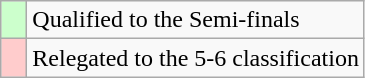<table class="wikitable">
<tr>
<td width=10px bgcolor="#ccffcc"></td>
<td>Qualified to the Semi-finals</td>
</tr>
<tr>
<td width=10px bgcolor="#ffcccc"></td>
<td>Relegated to the 5-6 classification</td>
</tr>
</table>
